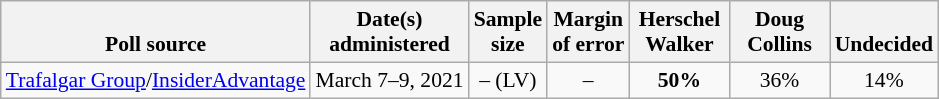<table class="wikitable" style="font-size:90%;text-align:center;">
<tr style="vertical-align:bottom">
<th>Poll source</th>
<th>Date(s)<br>administered</th>
<th>Sample<br>size</th>
<th>Margin<br>of error</th>
<th style="width:60px;">Herschel<br>Walker</th>
<th style="width:60px;">Doug<br>Collins</th>
<th>Undecided</th>
</tr>
<tr>
<td style="text-align:left;"><a href='#'>Trafalgar Group</a>/<a href='#'>InsiderAdvantage</a></td>
<td>March 7–9, 2021</td>
<td>– (LV)</td>
<td>–</td>
<td><strong>50%</strong></td>
<td>36%</td>
<td>14%</td>
</tr>
</table>
